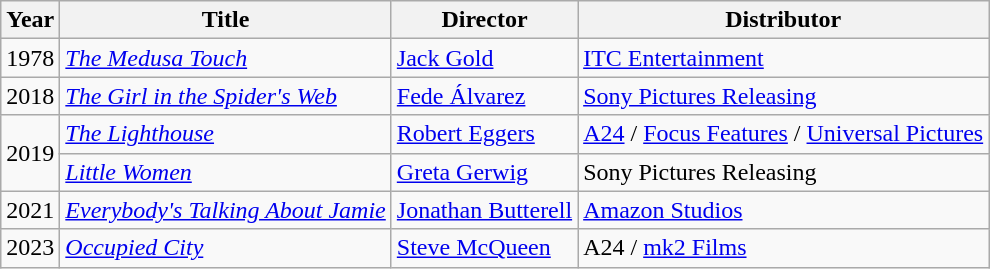<table class="wikitable">
<tr>
<th>Year</th>
<th>Title</th>
<th>Director</th>
<th>Distributor</th>
</tr>
<tr>
<td>1978</td>
<td><em><a href='#'>The Medusa Touch</a></em></td>
<td><a href='#'>Jack Gold</a></td>
<td><a href='#'>ITC Entertainment</a></td>
</tr>
<tr>
<td>2018</td>
<td><em><a href='#'>The Girl in the Spider's Web</a></em></td>
<td><a href='#'>Fede Álvarez</a></td>
<td><a href='#'>Sony Pictures Releasing</a></td>
</tr>
<tr>
<td rowspan=2>2019</td>
<td><em><a href='#'>The Lighthouse</a></em></td>
<td><a href='#'>Robert Eggers</a></td>
<td><a href='#'>A24</a> / <a href='#'>Focus Features</a> / <a href='#'>Universal Pictures</a></td>
</tr>
<tr>
<td><em><a href='#'>Little Women</a></em></td>
<td><a href='#'>Greta Gerwig</a></td>
<td>Sony Pictures Releasing</td>
</tr>
<tr>
<td>2021</td>
<td><em><a href='#'>Everybody's Talking About Jamie</a></em></td>
<td><a href='#'>Jonathan Butterell</a></td>
<td><a href='#'>Amazon Studios</a></td>
</tr>
<tr>
<td>2023</td>
<td><em><a href='#'>Occupied City</a></em></td>
<td><a href='#'>Steve McQueen</a></td>
<td>A24 / <a href='#'>mk2 Films</a></td>
</tr>
</table>
